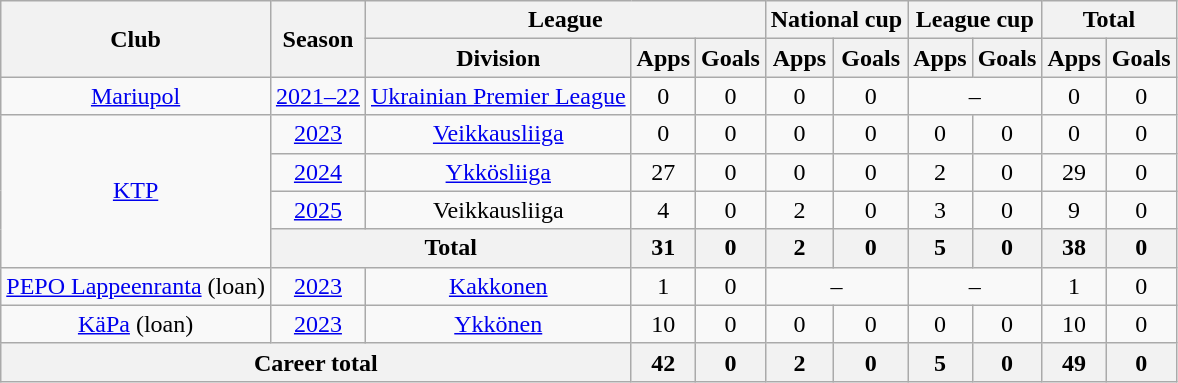<table class="wikitable" style="text-align:center">
<tr>
<th rowspan="2">Club</th>
<th rowspan="2">Season</th>
<th colspan="3">League</th>
<th colspan="2">National cup</th>
<th colspan="2">League cup</th>
<th colspan="2">Total</th>
</tr>
<tr>
<th>Division</th>
<th>Apps</th>
<th>Goals</th>
<th>Apps</th>
<th>Goals</th>
<th>Apps</th>
<th>Goals</th>
<th>Apps</th>
<th>Goals</th>
</tr>
<tr>
<td><a href='#'>Mariupol</a></td>
<td><a href='#'>2021–22</a></td>
<td><a href='#'>Ukrainian Premier League</a></td>
<td>0</td>
<td>0</td>
<td>0</td>
<td>0</td>
<td colspan=2>–</td>
<td>0</td>
<td>0</td>
</tr>
<tr>
<td rowspan="4"><a href='#'>KTP</a></td>
<td><a href='#'>2023</a></td>
<td><a href='#'>Veikkausliiga</a></td>
<td>0</td>
<td>0</td>
<td>0</td>
<td>0</td>
<td>0</td>
<td>0</td>
<td>0</td>
<td>0</td>
</tr>
<tr>
<td><a href='#'>2024</a></td>
<td><a href='#'>Ykkösliiga</a></td>
<td>27</td>
<td>0</td>
<td>0</td>
<td>0</td>
<td>2</td>
<td>0</td>
<td>29</td>
<td>0</td>
</tr>
<tr>
<td><a href='#'>2025</a></td>
<td>Veikkausliiga</td>
<td>4</td>
<td>0</td>
<td>2</td>
<td>0</td>
<td>3</td>
<td>0</td>
<td>9</td>
<td>0</td>
</tr>
<tr>
<th colspan="2">Total</th>
<th>31</th>
<th>0</th>
<th>2</th>
<th>0</th>
<th>5</th>
<th>0</th>
<th>38</th>
<th>0</th>
</tr>
<tr>
<td><a href='#'>PEPO Lappeenranta</a> (loan)</td>
<td><a href='#'>2023</a></td>
<td><a href='#'>Kakkonen</a></td>
<td>1</td>
<td>0</td>
<td colspan=2>–</td>
<td colspan=2>–</td>
<td>1</td>
<td>0</td>
</tr>
<tr>
<td><a href='#'>KäPa</a> (loan)</td>
<td><a href='#'>2023</a></td>
<td><a href='#'>Ykkönen</a></td>
<td>10</td>
<td>0</td>
<td>0</td>
<td>0</td>
<td>0</td>
<td>0</td>
<td>10</td>
<td>0</td>
</tr>
<tr>
<th colspan="3">Career total</th>
<th>42</th>
<th>0</th>
<th>2</th>
<th>0</th>
<th>5</th>
<th>0</th>
<th>49</th>
<th>0</th>
</tr>
</table>
